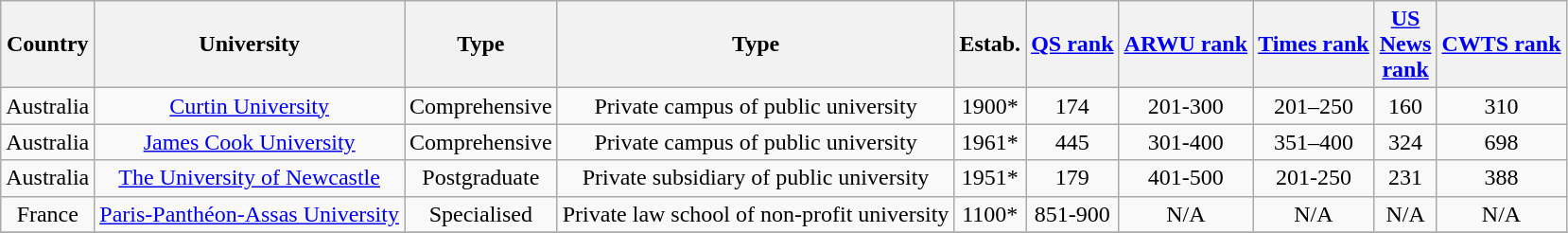<table class="wikitable sortable">
<tr>
<th>Country</th>
<th scope="col">University</th>
<th>Type</th>
<th scope="col">Type</th>
<th scope="col">Estab.</th>
<th data-sort-type="number"><a href='#'>QS rank</a></th>
<th data-sort-type="number"><a href='#'>ARWU rank</a></th>
<th data-sort-type="number"><a href='#'>Times rank</a></th>
<th data-sort-type="number"><a href='#'>US<br>News<br>rank</a></th>
<th data-sort-type="number"><a href='#'>CWTS rank</a><br></th>
</tr>
<tr>
<td align="center">Australia</td>
<td align="center"><a href='#'>Curtin University</a></td>
<td align="center">Comprehensive</td>
<td align="center">Private campus of public university</td>
<td align="center">1900*</td>
<td align="center">174</td>
<td align="center">201-300</td>
<td align="center">201–250</td>
<td align="center">160</td>
<td align="center">310</td>
</tr>
<tr>
<td align="center">Australia</td>
<td align="center"><a href='#'>James Cook University</a></td>
<td>Comprehensive</td>
<td align="center">Private campus of public university</td>
<td align="center">1961*</td>
<td align="center">445</td>
<td align="center">301-400</td>
<td align="center">351–400</td>
<td align="center">324</td>
<td align="center">698</td>
</tr>
<tr>
<td align="center">Australia</td>
<td align="center"><a href='#'>The University of Newcastle</a></td>
<td align="center">Postgraduate</td>
<td align="center">Private subsidiary of public university</td>
<td align="center">1951*</td>
<td align="center">179</td>
<td align="center">401-500</td>
<td align="center">201-250</td>
<td align="center">231</td>
<td align="center">388</td>
</tr>
<tr>
<td align="center">France</td>
<td align="center"><a href='#'>Paris-Panthéon-Assas University</a></td>
<td align="center">Specialised</td>
<td align="center">Private law school of non-profit university</td>
<td align="center">1100*</td>
<td align="center">851-900</td>
<td align="center" data-sort-value="100000">N/A</td>
<td align="center" data-sort-value="100000">N/A</td>
<td align="center" data-sort-value="100000">N/A</td>
<td align="center" data-sort-value="100000">N/A</td>
</tr>
<tr>
</tr>
</table>
